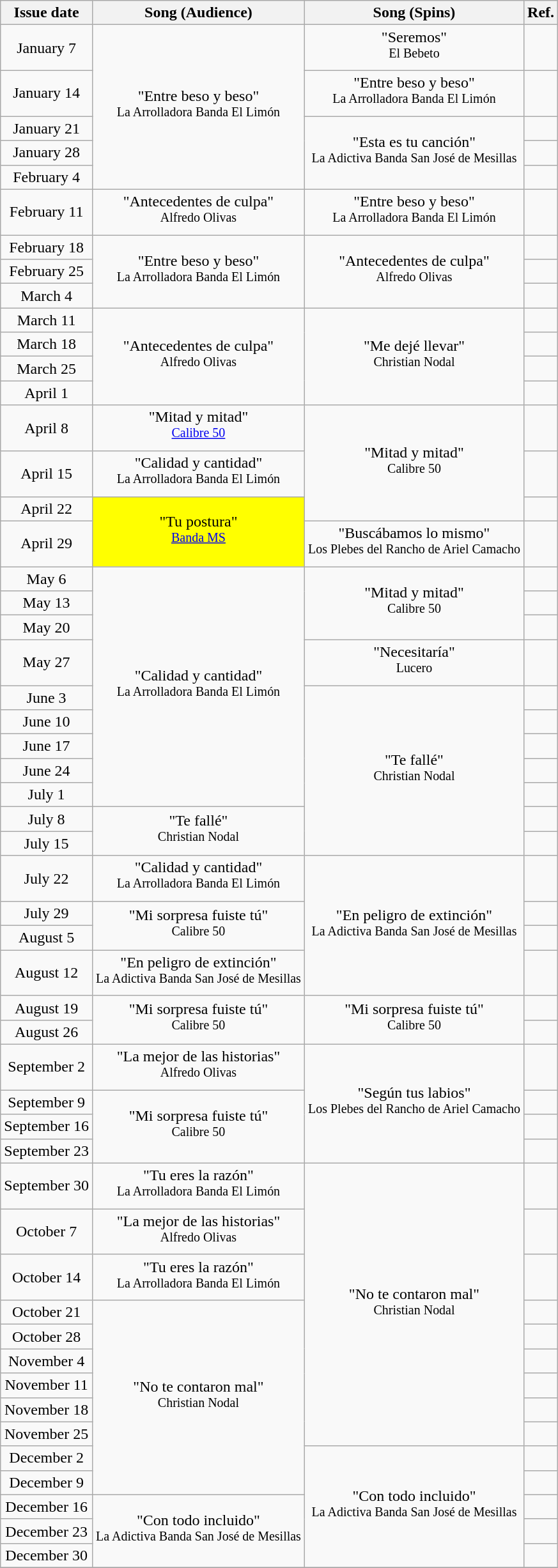<table class="wikitable" style="text-align: center;">
<tr>
<th>Issue date</th>
<th>Song (Audience)</th>
<th>Song (Spins)</th>
<th>Ref.</th>
</tr>
<tr>
<td>January 7</td>
<td rowspan="5">"Entre beso y beso"<br><sup>La Arrolladora Banda El Limón</sup></td>
<td>"Seremos"<br><sup>El Bebeto</sup></td>
<td></td>
</tr>
<tr>
<td>January 14</td>
<td>"Entre beso y beso"<br><sup>La Arrolladora Banda El Limón</sup></td>
<td></td>
</tr>
<tr>
<td>January 21</td>
<td rowspan="3">"Esta es tu canción"<br><sup>La Adictiva Banda San José de Mesillas</sup></td>
<td></td>
</tr>
<tr>
<td>January 28</td>
<td></td>
</tr>
<tr>
<td>February 4</td>
<td></td>
</tr>
<tr>
<td>February 11</td>
<td>"Antecedentes de culpa"<br><sup>Alfredo Olivas</sup></td>
<td>"Entre beso y beso"<br><sup>La Arrolladora Banda El Limón</sup></td>
<td></td>
</tr>
<tr>
<td>February 18</td>
<td rowspan="3">"Entre beso y beso"<br><sup>La Arrolladora Banda El Limón</sup></td>
<td rowspan="3">"Antecedentes de culpa"<br><sup>Alfredo Olivas</sup></td>
<td></td>
</tr>
<tr>
<td>February 25</td>
<td></td>
</tr>
<tr>
<td>March 4</td>
<td></td>
</tr>
<tr>
<td>March 11</td>
<td rowspan="4">"Antecedentes de culpa"<br><sup>Alfredo Olivas</sup></td>
<td rowspan="4">"Me dejé llevar"<br><sup>Christian Nodal</sup></td>
<td></td>
</tr>
<tr>
<td>March 18</td>
<td></td>
</tr>
<tr>
<td>March 25</td>
<td></td>
</tr>
<tr>
<td>April 1</td>
<td></td>
</tr>
<tr>
<td>April 8</td>
<td>"Mitad y mitad"<br><sup><a href='#'>Calibre 50</a></sup></td>
<td rowspan="3">"Mitad y mitad"<br><sup>Calibre 50</sup></td>
<td></td>
</tr>
<tr>
<td>April 15</td>
<td>"Calidad y cantidad"<br><sup>La Arrolladora Banda El Limón</sup></td>
<td></td>
</tr>
<tr>
<td>April 22</td>
<td bgcolor=#FFFF00 rowspan="2">"Tu postura"<br><sup><a href='#'>Banda MS</a></sup></td>
<td></td>
</tr>
<tr>
<td>April 29</td>
<td>"Buscábamos lo mismo"<br><sup>Los Plebes del Rancho de Ariel Camacho</sup></td>
<td></td>
</tr>
<tr>
<td>May 6</td>
<td rowspan="9">"Calidad y cantidad"<br><sup>La Arrolladora Banda El Limón</sup></td>
<td rowspan="3">"Mitad y mitad"<br><sup>Calibre 50</sup></td>
<td></td>
</tr>
<tr>
<td>May 13</td>
<td></td>
</tr>
<tr>
<td>May 20</td>
<td></td>
</tr>
<tr>
<td>May 27</td>
<td>"Necesitaría"<br><sup>Lucero</sup></td>
<td></td>
</tr>
<tr>
<td>June 3</td>
<td rowspan="7">"Te fallé"<br><sup>Christian Nodal</sup></td>
<td></td>
</tr>
<tr>
<td>June 10</td>
<td></td>
</tr>
<tr>
<td>June 17</td>
<td></td>
</tr>
<tr>
<td>June 24</td>
<td></td>
</tr>
<tr>
<td>July 1</td>
<td></td>
</tr>
<tr>
<td>July 8</td>
<td rowspan="2">"Te fallé"<br><sup>Christian Nodal</sup></td>
<td></td>
</tr>
<tr>
<td>July 15</td>
<td></td>
</tr>
<tr>
<td>July 22</td>
<td>"Calidad y cantidad"<br><sup>La Arrolladora Banda El Limón</sup></td>
<td rowspan="4">"En peligro de extinción"<br><sup>La Adictiva Banda San José de Mesillas</sup></td>
<td></td>
</tr>
<tr>
<td>July 29</td>
<td rowspan="2">"Mi sorpresa fuiste tú"<br><sup>Calibre 50</sup></td>
<td></td>
</tr>
<tr>
<td>August 5</td>
<td></td>
</tr>
<tr>
<td>August 12</td>
<td>"En peligro de extinción"<br><sup>La Adictiva Banda San José de Mesillas</sup></td>
<td></td>
</tr>
<tr>
<td>August 19</td>
<td rowspan="2">"Mi sorpresa fuiste tú"<br><sup>Calibre 50</sup></td>
<td rowspan="2">"Mi sorpresa fuiste tú"<br><sup>Calibre 50</sup></td>
<td></td>
</tr>
<tr>
<td>August 26</td>
<td></td>
</tr>
<tr>
<td>September 2</td>
<td>"La mejor de las historias"<br><sup>Alfredo Olivas</sup></td>
<td rowspan="4">"Según tus labios"<br><sup>Los Plebes del Rancho de Ariel Camacho</sup></td>
<td></td>
</tr>
<tr>
<td>September 9</td>
<td rowspan="3">"Mi sorpresa fuiste tú"<br><sup>Calibre 50</sup></td>
<td></td>
</tr>
<tr>
<td>September 16</td>
<td></td>
</tr>
<tr>
<td>September 23</td>
<td></td>
</tr>
<tr>
<td>September 30</td>
<td>"Tu eres la razón"<br><sup>La Arrolladora Banda El Limón</sup></td>
<td rowspan="9">"No te contaron mal"<br><sup>Christian Nodal</sup></td>
<td></td>
</tr>
<tr>
<td>October 7</td>
<td>"La mejor de las historias"<br><sup>Alfredo Olivas</sup></td>
<td></td>
</tr>
<tr>
<td>October 14</td>
<td>"Tu eres la razón"<br><sup>La Arrolladora Banda El Limón</sup></td>
<td></td>
</tr>
<tr>
<td>October 21</td>
<td rowspan="8">"No te contaron mal"<br><sup>Christian Nodal</sup></td>
<td></td>
</tr>
<tr>
<td>October 28</td>
<td></td>
</tr>
<tr>
<td>November 4</td>
<td></td>
</tr>
<tr>
<td>November 11</td>
<td></td>
</tr>
<tr>
<td>November 18</td>
<td></td>
</tr>
<tr>
<td>November 25</td>
<td></td>
</tr>
<tr>
<td>December 2</td>
<td rowspan="5">"Con todo incluido"<br><sup>La Adictiva Banda San José de Mesillas</sup></td>
<td></td>
</tr>
<tr>
<td>December 9</td>
<td></td>
</tr>
<tr>
<td>December 16</td>
<td rowspan="3">"Con todo incluido"<br><sup>La Adictiva Banda San José de Mesillas</sup></td>
<td></td>
</tr>
<tr>
<td>December 23</td>
<td></td>
</tr>
<tr>
<td>December 30</td>
<td></td>
</tr>
<tr>
</tr>
</table>
